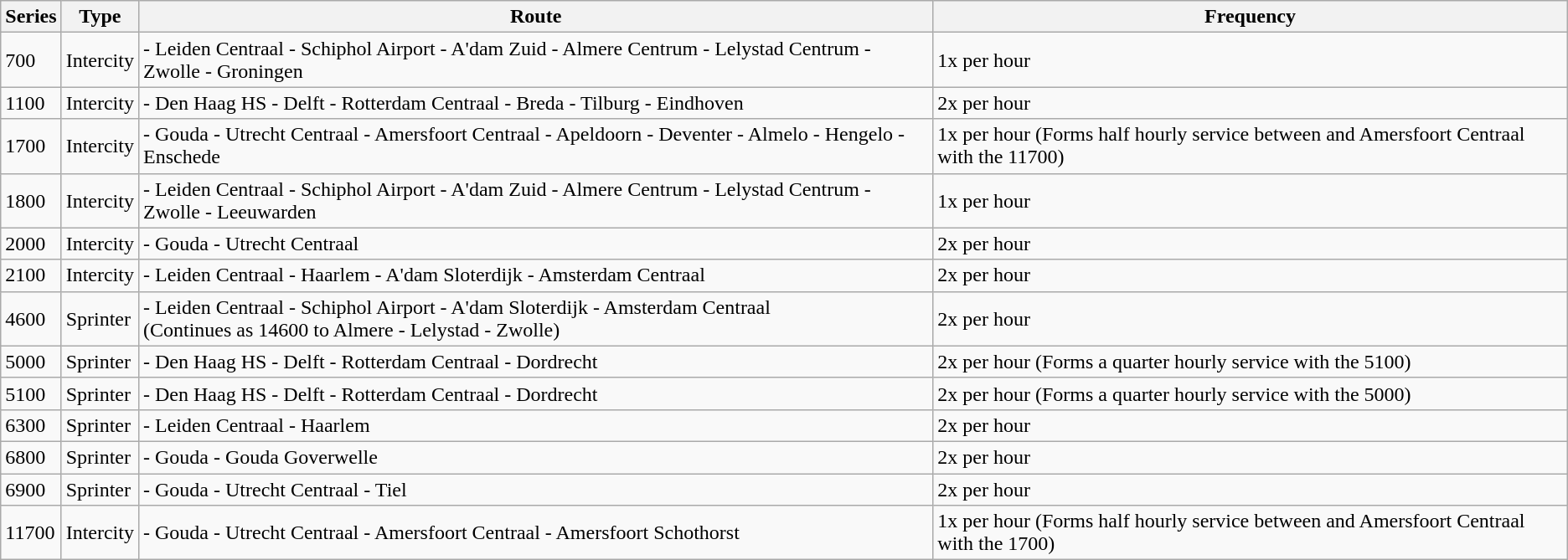<table class="wikitable sortable">
<tr>
<th>Series</th>
<th>Type</th>
<th>Route</th>
<th>Frequency</th>
</tr>
<tr>
<td>700</td>
<td>Intercity</td>
<td><strong></strong> - Leiden Centraal - Schiphol Airport - A'dam Zuid - Almere Centrum - Lelystad Centrum - Zwolle - Groningen</td>
<td>1x per hour</td>
</tr>
<tr>
<td>1100</td>
<td>Intercity</td>
<td><strong></strong> - Den Haag HS - Delft - Rotterdam Centraal - Breda - Tilburg - Eindhoven</td>
<td>2x per hour</td>
</tr>
<tr>
<td>1700</td>
<td>Intercity</td>
<td><strong></strong> - Gouda - Utrecht Centraal - Amersfoort Centraal - Apeldoorn - Deventer - Almelo - Hengelo - Enschede</td>
<td>1x per hour (Forms half hourly service between  and Amersfoort Centraal with the 11700)</td>
</tr>
<tr>
<td>1800</td>
<td>Intercity</td>
<td><strong></strong> - Leiden Centraal - Schiphol Airport - A'dam Zuid - Almere Centrum - Lelystad Centrum - Zwolle - Leeuwarden</td>
<td>1x per hour</td>
</tr>
<tr>
<td>2000</td>
<td>Intercity</td>
<td><strong></strong> - Gouda - Utrecht Centraal</td>
<td>2x per hour</td>
</tr>
<tr>
<td>2100</td>
<td>Intercity</td>
<td><strong></strong> - Leiden Centraal - Haarlem - A'dam Sloterdijk - Amsterdam Centraal</td>
<td>2x per hour</td>
</tr>
<tr>
<td>4600</td>
<td>Sprinter</td>
<td><strong></strong> - Leiden Centraal - Schiphol Airport - A'dam Sloterdijk - Amsterdam Centraal<br>(Continues as 14600 to Almere - Lelystad - Zwolle)</td>
<td>2x per hour</td>
</tr>
<tr>
<td>5000</td>
<td>Sprinter</td>
<td><strong></strong> - Den Haag HS - Delft - Rotterdam Centraal - Dordrecht</td>
<td>2x per hour (Forms a quarter hourly service with the 5100)</td>
</tr>
<tr>
<td>5100</td>
<td>Sprinter</td>
<td><strong></strong> - Den Haag HS - Delft - Rotterdam Centraal - Dordrecht</td>
<td>2x per hour (Forms a quarter hourly service with the 5000)</td>
</tr>
<tr>
<td>6300</td>
<td>Sprinter</td>
<td><strong></strong> - Leiden Centraal - Haarlem</td>
<td>2x per hour</td>
</tr>
<tr>
<td>6800</td>
<td>Sprinter</td>
<td><strong></strong> - Gouda - Gouda Goverwelle</td>
<td>2x per hour</td>
</tr>
<tr>
<td>6900</td>
<td>Sprinter</td>
<td><strong></strong> - Gouda - Utrecht Centraal - Tiel</td>
<td>2x per hour</td>
</tr>
<tr>
<td>11700</td>
<td>Intercity</td>
<td><strong></strong> - Gouda - Utrecht Centraal - Amersfoort Centraal - Amersfoort Schothorst</td>
<td>1x per hour (Forms half hourly service between  and Amersfoort Centraal with the 1700)</td>
</tr>
</table>
